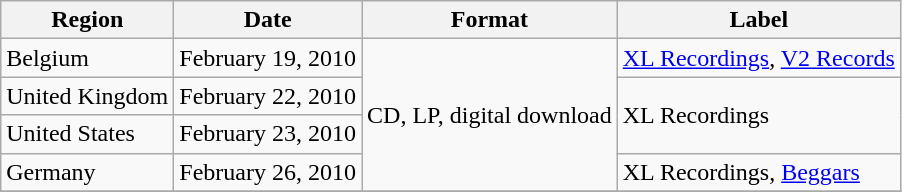<table class="wikitable">
<tr>
<th>Region</th>
<th>Date</th>
<th>Format</th>
<th>Label</th>
</tr>
<tr>
<td>Belgium</td>
<td>February 19, 2010</td>
<td rowspan="4">CD, LP, digital download</td>
<td><a href='#'>XL Recordings</a>, <a href='#'>V2 Records</a></td>
</tr>
<tr>
<td>United Kingdom</td>
<td>February 22, 2010</td>
<td rowspan="2">XL Recordings</td>
</tr>
<tr>
<td>United States</td>
<td>February 23, 2010</td>
</tr>
<tr>
<td>Germany</td>
<td>February 26, 2010</td>
<td>XL Recordings, <a href='#'>Beggars</a></td>
</tr>
<tr>
</tr>
</table>
